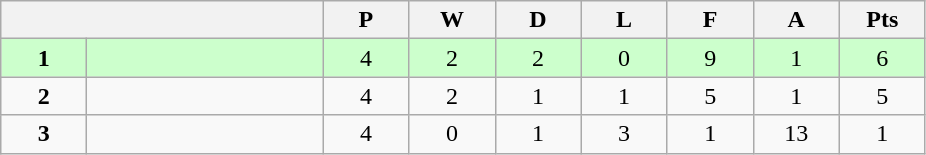<table class="wikitable">
<tr>
<th colspan="2"></th>
<th rowspan="1">P</th>
<th rowspan="1">W</th>
<th colspan="1">D</th>
<th colspan="1">L</th>
<th colspan="1">F</th>
<th colspan="1">A</th>
<th colspan="1">Pts</th>
</tr>
<tr style="background:#ccffcc;">
<td style="text-align:center" width="50"><strong>1</strong></td>
<td width="150"><strong></strong></td>
<td style="text-align:center" width="50">4</td>
<td style="text-align:center" width="50">2</td>
<td style="text-align:center" width="50">2</td>
<td style="text-align:center" width="50">0</td>
<td style="text-align:center" width="50">9</td>
<td style="text-align:center" width="50">1</td>
<td style="text-align:center" width="50">6</td>
</tr>
<tr>
<td style="text-align:center"><strong>2</strong></td>
<td></td>
<td style="text-align:center">4</td>
<td style="text-align:center">2</td>
<td style="text-align:center">1</td>
<td style="text-align:center">1</td>
<td style="text-align:center">5</td>
<td style="text-align:center">1</td>
<td style="text-align:center">5</td>
</tr>
<tr>
<td style="text-align:center"><strong>3</strong></td>
<td></td>
<td style="text-align:center">4</td>
<td style="text-align:center">0</td>
<td style="text-align:center">1</td>
<td style="text-align:center">3</td>
<td style="text-align:center">1</td>
<td style="text-align:center">13</td>
<td style="text-align:center">1</td>
</tr>
</table>
